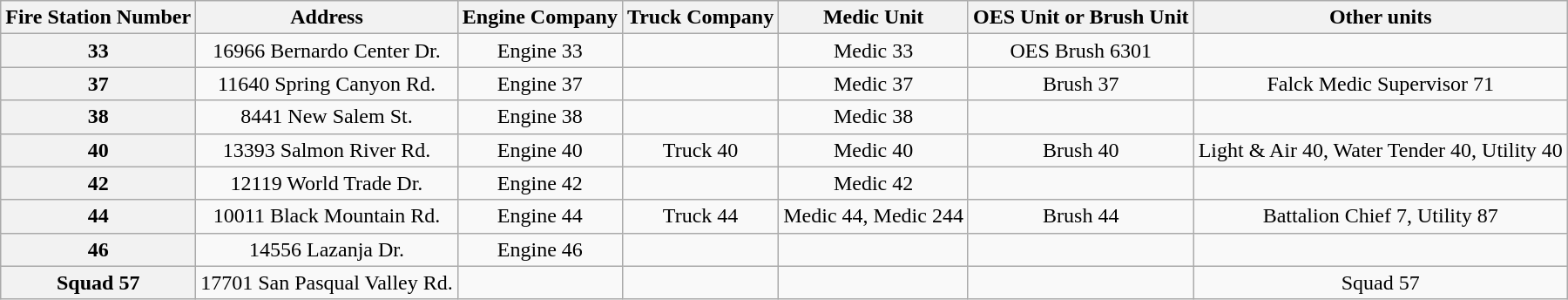<table class="wikitable" style="text-align:center;">
<tr>
<th>Fire Station Number</th>
<th>Address</th>
<th>Engine Company</th>
<th>Truck Company</th>
<th>Medic Unit</th>
<th>OES Unit or Brush Unit</th>
<th>Other units</th>
</tr>
<tr>
<th>33</th>
<td>16966 Bernardo Center Dr.</td>
<td>Engine 33</td>
<td></td>
<td>Medic 33</td>
<td>OES Brush 6301</td>
<td></td>
</tr>
<tr>
<th>37</th>
<td>11640 Spring Canyon Rd.</td>
<td>Engine 37</td>
<td></td>
<td>Medic 37</td>
<td>Brush 37</td>
<td>Falck Medic Supervisor 71</td>
</tr>
<tr>
<th>38</th>
<td>8441 New Salem St.</td>
<td>Engine 38</td>
<td></td>
<td>Medic 38</td>
<td></td>
<td></td>
</tr>
<tr>
<th>40</th>
<td>13393 Salmon River Rd.</td>
<td>Engine 40</td>
<td>Truck 40</td>
<td>Medic 40</td>
<td>Brush 40</td>
<td>Light & Air 40, Water Tender 40, Utility 40</td>
</tr>
<tr>
<th>42</th>
<td>12119 World Trade Dr.</td>
<td>Engine 42</td>
<td></td>
<td>Medic 42</td>
<td></td>
<td></td>
</tr>
<tr>
<th>44</th>
<td>10011 Black Mountain Rd.</td>
<td>Engine 44</td>
<td>Truck 44</td>
<td>Medic 44, Medic 244</td>
<td>Brush 44</td>
<td>Battalion Chief 7, Utility 87</td>
</tr>
<tr>
<th>46</th>
<td>14556 Lazanja Dr.</td>
<td>Engine 46</td>
<td></td>
<td></td>
<td></td>
<td></td>
</tr>
<tr>
<th>Squad 57</th>
<td>17701 San Pasqual Valley Rd.</td>
<td></td>
<td></td>
<td></td>
<td></td>
<td>Squad 57</td>
</tr>
</table>
